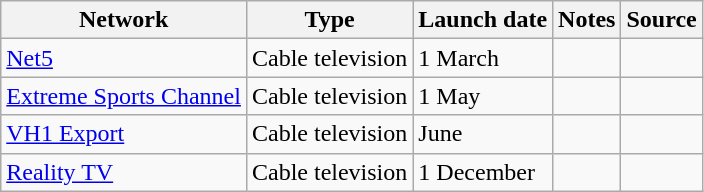<table class="wikitable sortable">
<tr>
<th>Network</th>
<th>Type</th>
<th>Launch date</th>
<th>Notes</th>
<th>Source</th>
</tr>
<tr>
<td><a href='#'>Net5</a></td>
<td>Cable television</td>
<td>1 March</td>
<td></td>
<td></td>
</tr>
<tr>
<td><a href='#'>Extreme Sports Channel</a></td>
<td>Cable television</td>
<td>1 May</td>
<td></td>
<td></td>
</tr>
<tr>
<td><a href='#'>VH1 Export</a></td>
<td>Cable television</td>
<td>June</td>
<td></td>
<td></td>
</tr>
<tr>
<td><a href='#'>Reality TV</a></td>
<td>Cable television</td>
<td>1 December</td>
<td></td>
<td></td>
</tr>
</table>
